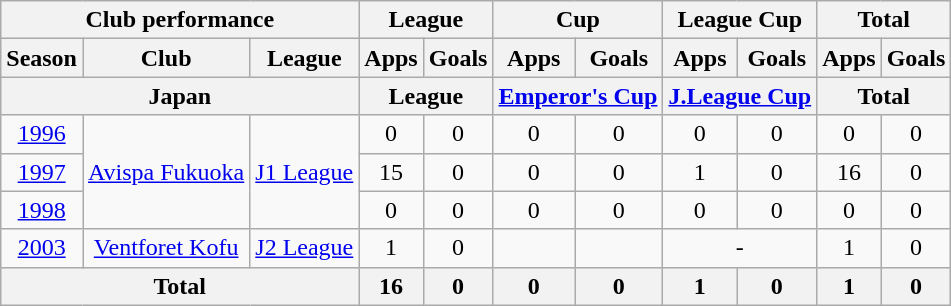<table class="wikitable" style="text-align:center;">
<tr>
<th colspan=3>Club performance</th>
<th colspan=2>League</th>
<th colspan=2>Cup</th>
<th colspan=2>League Cup</th>
<th colspan=2>Total</th>
</tr>
<tr>
<th>Season</th>
<th>Club</th>
<th>League</th>
<th>Apps</th>
<th>Goals</th>
<th>Apps</th>
<th>Goals</th>
<th>Apps</th>
<th>Goals</th>
<th>Apps</th>
<th>Goals</th>
</tr>
<tr>
<th colspan=3>Japan</th>
<th colspan=2>League</th>
<th colspan=2><a href='#'>Emperor's Cup</a></th>
<th colspan=2><a href='#'>J.League Cup</a></th>
<th colspan=2>Total</th>
</tr>
<tr>
<td><a href='#'>1996</a></td>
<td rowspan="3"><a href='#'>Avispa Fukuoka</a></td>
<td rowspan="3"><a href='#'>J1 League</a></td>
<td>0</td>
<td>0</td>
<td>0</td>
<td>0</td>
<td>0</td>
<td>0</td>
<td>0</td>
<td>0</td>
</tr>
<tr>
<td><a href='#'>1997</a></td>
<td>15</td>
<td>0</td>
<td>0</td>
<td>0</td>
<td>1</td>
<td>0</td>
<td>16</td>
<td>0</td>
</tr>
<tr>
<td><a href='#'>1998</a></td>
<td>0</td>
<td>0</td>
<td>0</td>
<td>0</td>
<td>0</td>
<td>0</td>
<td>0</td>
<td>0</td>
</tr>
<tr>
<td><a href='#'>2003</a></td>
<td><a href='#'>Ventforet Kofu</a></td>
<td><a href='#'>J2 League</a></td>
<td>1</td>
<td>0</td>
<td></td>
<td></td>
<td colspan="2">-</td>
<td>1</td>
<td>0</td>
</tr>
<tr>
<th colspan=3>Total</th>
<th>16</th>
<th>0</th>
<th>0</th>
<th>0</th>
<th>1</th>
<th>0</th>
<th>1</th>
<th>0</th>
</tr>
</table>
